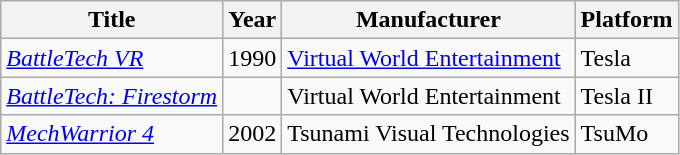<table class="wikitable">
<tr>
<th scope="col">Title</th>
<th scope="col">Year</th>
<th scope="col">Manufacturer</th>
<th scope="col">Platform</th>
</tr>
<tr>
<td><em><a href='#'>BattleTech VR</a></em></td>
<td>1990</td>
<td><a href='#'>Virtual World Entertainment</a></td>
<td>Tesla</td>
</tr>
<tr>
<td><em><a href='#'>BattleTech: Firestorm</a></em></td>
<td></td>
<td>Virtual World Entertainment</td>
<td>Tesla II</td>
</tr>
<tr>
<td><em><a href='#'>MechWarrior 4</a></em></td>
<td>2002</td>
<td>Tsunami Visual Technologies</td>
<td>TsuMo</td>
</tr>
</table>
